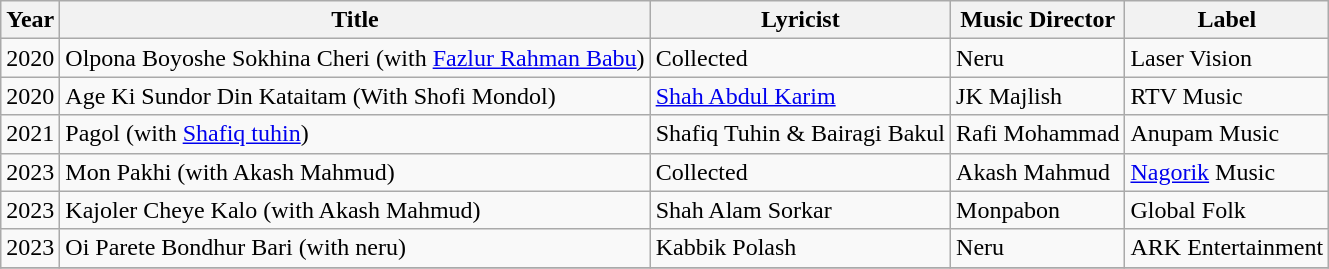<table class="wikitable">
<tr>
<th>Year</th>
<th>Title</th>
<th>Lyricist</th>
<th>Music Director</th>
<th>Label</th>
</tr>
<tr>
<td>2020</td>
<td>Olpona Boyoshe Sokhina Cheri (with <a href='#'>Fazlur Rahman Babu</a>)</td>
<td>Collected</td>
<td>Neru</td>
<td>Laser Vision</td>
</tr>
<tr>
<td>2020</td>
<td>Age Ki Sundor Din Kataitam (With Shofi Mondol)</td>
<td><a href='#'>Shah Abdul Karim</a></td>
<td>JK Majlish</td>
<td>RTV Music</td>
</tr>
<tr>
<td>2021</td>
<td>Pagol (with <a href='#'>Shafiq tuhin</a>)</td>
<td>Shafiq Tuhin & Bairagi Bakul</td>
<td>Rafi Mohammad</td>
<td>Anupam Music</td>
</tr>
<tr>
<td>2023</td>
<td>Mon Pakhi (with Akash Mahmud)</td>
<td>Collected</td>
<td>Akash Mahmud</td>
<td><a href='#'>Nagorik</a> Music</td>
</tr>
<tr>
<td>2023</td>
<td>Kajoler Cheye Kalo (with Akash Mahmud)</td>
<td>Shah Alam Sorkar</td>
<td>Monpabon</td>
<td>Global Folk</td>
</tr>
<tr>
<td>2023</td>
<td>Oi Parete Bondhur Bari (with neru)</td>
<td>Kabbik Polash</td>
<td>Neru</td>
<td>ARK Entertainment</td>
</tr>
<tr>
</tr>
</table>
